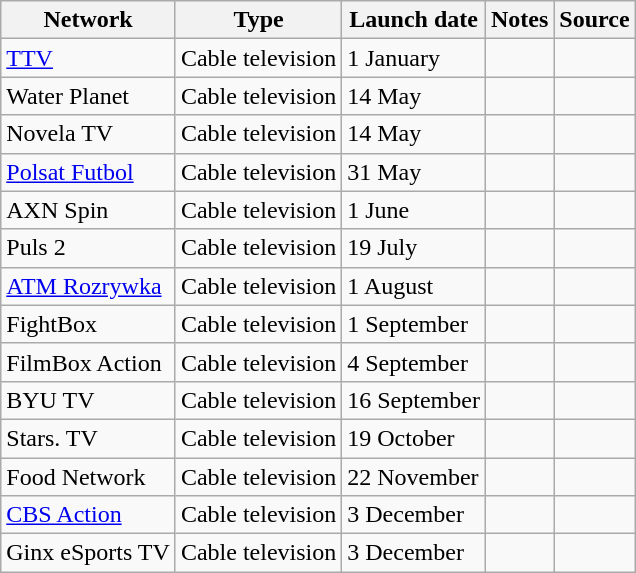<table class="wikitable sortable">
<tr>
<th>Network</th>
<th>Type</th>
<th>Launch date</th>
<th>Notes</th>
<th>Source</th>
</tr>
<tr>
<td><a href='#'>TTV</a></td>
<td>Cable television</td>
<td>1 January</td>
<td></td>
<td></td>
</tr>
<tr>
<td>Water Planet</td>
<td>Cable television</td>
<td>14 May</td>
<td></td>
<td></td>
</tr>
<tr>
<td>Novela TV</td>
<td>Cable television</td>
<td>14 May</td>
<td></td>
<td></td>
</tr>
<tr>
<td><a href='#'>Polsat Futbol</a></td>
<td>Cable television</td>
<td>31 May</td>
<td></td>
<td></td>
</tr>
<tr>
<td>AXN Spin</td>
<td>Cable television</td>
<td>1 June</td>
<td></td>
<td></td>
</tr>
<tr>
<td>Puls 2</td>
<td>Cable television</td>
<td>19 July</td>
<td></td>
<td></td>
</tr>
<tr>
<td><a href='#'>ATM Rozrywka</a></td>
<td>Cable television</td>
<td>1 August</td>
<td></td>
<td></td>
</tr>
<tr>
<td>FightBox</td>
<td>Cable television</td>
<td>1 September</td>
<td></td>
<td></td>
</tr>
<tr>
<td>FilmBox Action</td>
<td>Cable television</td>
<td>4 September</td>
<td></td>
<td></td>
</tr>
<tr>
<td>BYU TV</td>
<td>Cable television</td>
<td>16 September</td>
<td></td>
<td></td>
</tr>
<tr>
<td>Stars. TV</td>
<td>Cable television</td>
<td>19 October</td>
<td></td>
<td></td>
</tr>
<tr>
<td>Food Network</td>
<td>Cable television</td>
<td>22 November</td>
<td></td>
<td></td>
</tr>
<tr>
<td><a href='#'>CBS Action</a></td>
<td>Cable television</td>
<td>3 December</td>
<td></td>
<td></td>
</tr>
<tr>
<td>Ginx eSports TV</td>
<td>Cable television</td>
<td>3 December</td>
<td></td>
<td></td>
</tr>
</table>
